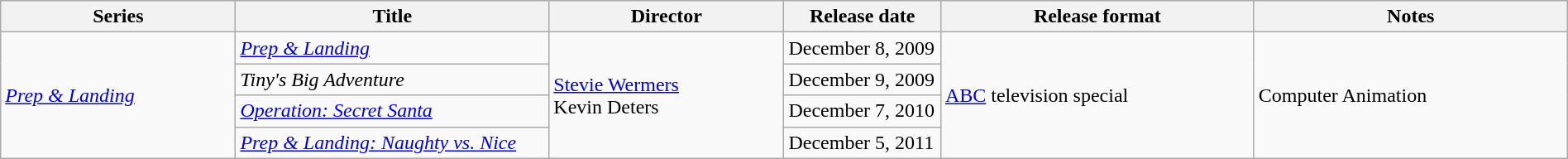<table class="wikitable sortable" style="width:100%;">
<tr>
<th style="width:15%;">Series</th>
<th style="width:20%;">Title</th>
<th style="width:15%;">Director</th>
<th style="width:10%;">Release date</th>
<th style="width:20%;">Release format</th>
<th style="width:20%;">Notes</th>
</tr>
<tr>
<td rowspan="4"><em><a href='#'>Prep & Landing</a></em></td>
<td><em><a href='#'>Prep & Landing</a></em></td>
<td rowspan="4"><a href='#'>Stevie Wermers</a> <br>Kevin Deters</td>
<td>December 8, 2009</td>
<td rowspan="4"><a href='#'>ABC</a> television special</td>
<td rowspan="4">Computer Animation</td>
</tr>
<tr>
<td><em>Tiny's Big Adventure</em></td>
<td>December 9, 2009</td>
</tr>
<tr>
<td><em><a href='#'>Operation: Secret Santa</a></em></td>
<td>December 7, 2010</td>
</tr>
<tr>
<td><em><a href='#'>Prep & Landing: Naughty vs. Nice</a></em></td>
<td>December 5, 2011</td>
</tr>
</table>
